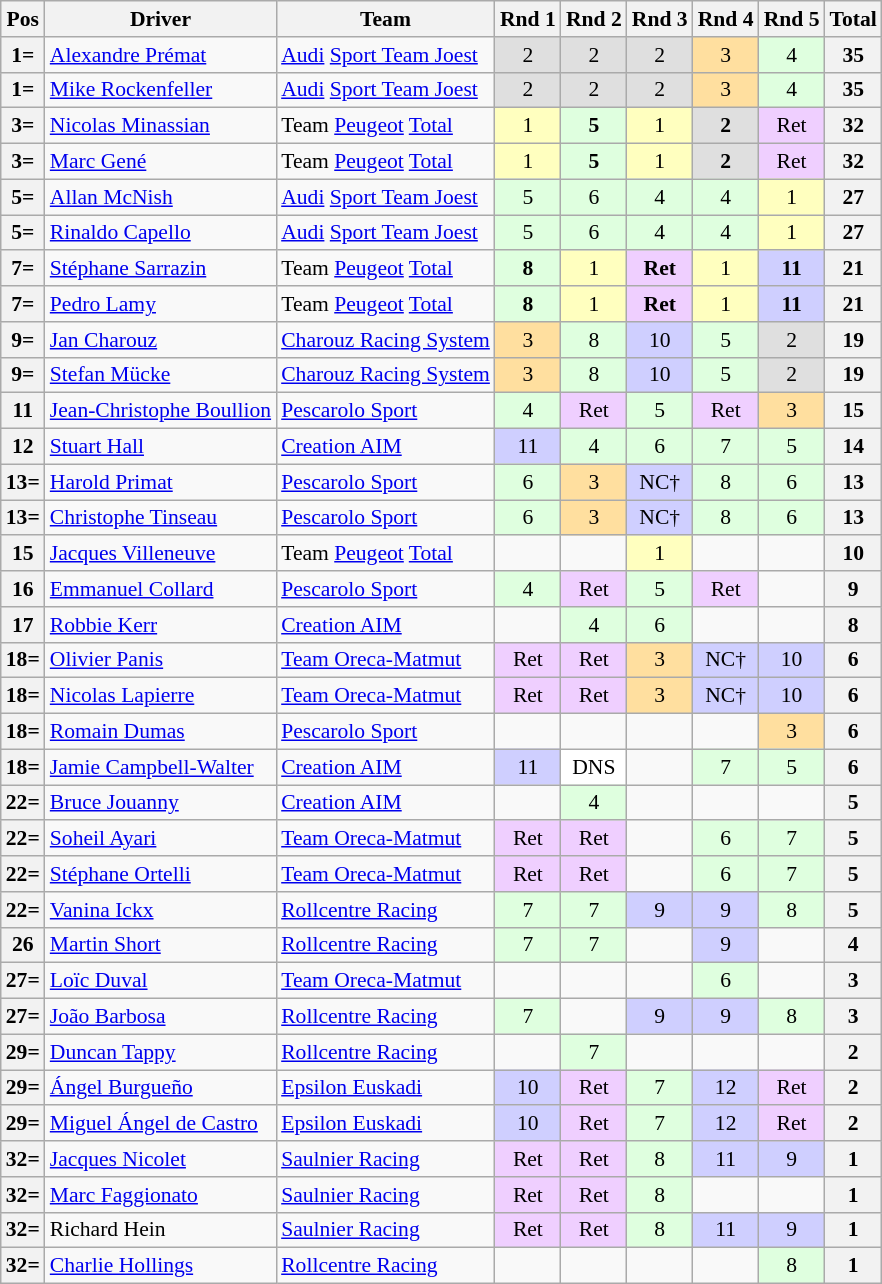<table class="wikitable" style="font-size: 90%;">
<tr>
<th>Pos</th>
<th>Driver</th>
<th>Team</th>
<th>Rnd 1</th>
<th>Rnd 2</th>
<th>Rnd 3</th>
<th>Rnd 4</th>
<th>Rnd 5</th>
<th>Total</th>
</tr>
<tr>
<th>1=</th>
<td> <a href='#'>Alexandre Prémat</a></td>
<td> <a href='#'>Audi</a> <a href='#'>Sport Team Joest</a></td>
<td align="center" style="background:#DFDFDF;">2</td>
<td align="center" style="background:#DFDFDF;">2</td>
<td align="center" style="background:#DFDFDF;">2</td>
<td align="center" style="background:#FFDF9F;">3</td>
<td align="center" style="background:#DFFFDF;">4</td>
<th align=center>35</th>
</tr>
<tr>
<th>1=</th>
<td> <a href='#'>Mike Rockenfeller</a></td>
<td> <a href='#'>Audi</a> <a href='#'>Sport Team Joest</a></td>
<td align="center" style="background:#DFDFDF;">2</td>
<td align="center" style="background:#DFDFDF;">2</td>
<td align="center" style="background:#DFDFDF;">2</td>
<td align="center" style="background:#FFDF9F;">3</td>
<td align="center" style="background:#DFFFDF;">4</td>
<th align=center>35</th>
</tr>
<tr>
<th>3=</th>
<td> <a href='#'>Nicolas Minassian</a></td>
<td> Team <a href='#'>Peugeot</a> <a href='#'>Total</a></td>
<td align="center" style="background:#FFFFBF;">1</td>
<td align="center" style="background:#DFFFDF;"><strong>5</strong></td>
<td align="center" style="background:#FFFFBF;">1</td>
<td align="center" style="background:#DFDFDF;"><strong>2</strong></td>
<td align="center" style="background:#EFCFFF;">Ret</td>
<th align=center>32</th>
</tr>
<tr>
<th>3=</th>
<td> <a href='#'>Marc Gené</a></td>
<td> Team <a href='#'>Peugeot</a> <a href='#'>Total</a></td>
<td align="center" style="background:#FFFFBF;">1</td>
<td align="center" style="background:#DFFFDF;"><strong>5</strong></td>
<td align="center" style="background:#FFFFBF;">1</td>
<td align="center" style="background:#DFDFDF;"><strong>2</strong></td>
<td align="center" style="background:#EFCFFF;">Ret</td>
<th align=center>32</th>
</tr>
<tr>
<th>5=</th>
<td> <a href='#'>Allan McNish</a></td>
<td> <a href='#'>Audi</a> <a href='#'>Sport Team Joest</a></td>
<td align="center" style="background:#DFFFDF;">5</td>
<td align="center" style="background:#DFFFDF;">6</td>
<td align="center" style="background:#DFFFDF;">4</td>
<td align="center" style="background:#DFFFDF;">4</td>
<td align="center" style="background:#FFFFBF;">1</td>
<th align=center>27</th>
</tr>
<tr>
<th>5=</th>
<td> <a href='#'>Rinaldo Capello</a></td>
<td> <a href='#'>Audi</a> <a href='#'>Sport Team Joest</a></td>
<td align="center" style="background:#DFFFDF;">5</td>
<td align="center" style="background:#DFFFDF;">6</td>
<td align="center" style="background:#DFFFDF;">4</td>
<td align="center" style="background:#DFFFDF;">4</td>
<td align="center" style="background:#FFFFBF;">1</td>
<th align=center>27</th>
</tr>
<tr>
<th>7=</th>
<td> <a href='#'>Stéphane Sarrazin</a></td>
<td> Team <a href='#'>Peugeot</a> <a href='#'>Total</a></td>
<td align="center" style="background:#DFFFDF;"><strong>8</strong></td>
<td align="center" style="background:#FFFFBF;">1</td>
<td align="center" style="background:#EFCFFF;"><strong>Ret</strong></td>
<td align="center" style="background:#FFFFBF;">1</td>
<td align="center" style="background:#CFCFFF;"><strong>11</strong></td>
<th align=center>21</th>
</tr>
<tr>
<th>7=</th>
<td> <a href='#'>Pedro Lamy</a></td>
<td> Team <a href='#'>Peugeot</a> <a href='#'>Total</a></td>
<td align="center" style="background:#DFFFDF;"><strong>8</strong></td>
<td align="center" style="background:#FFFFBF;">1</td>
<td align="center" style="background:#EFCFFF;"><strong>Ret</strong></td>
<td align="center" style="background:#FFFFBF;">1</td>
<td align="center" style="background:#CFCFFF;"><strong>11</strong></td>
<th align=center>21</th>
</tr>
<tr>
<th>9=</th>
<td> <a href='#'>Jan Charouz</a></td>
<td> <a href='#'>Charouz Racing System</a></td>
<td align="center" style="background:#FFDF9F;">3</td>
<td align="center" style="background:#DFFFDF;">8</td>
<td align="center" style="background:#CFCFFF;">10</td>
<td align="center" style="background:#DFFFDF;">5</td>
<td align="center" style="background:#DFDFDF;">2</td>
<th align=center>19</th>
</tr>
<tr>
<th>9=</th>
<td> <a href='#'>Stefan Mücke</a></td>
<td> <a href='#'>Charouz Racing System</a></td>
<td align="center" style="background:#FFDF9F;">3</td>
<td align="center" style="background:#DFFFDF;">8</td>
<td align="center" style="background:#CFCFFF;">10</td>
<td align="center" style="background:#DFFFDF;">5</td>
<td align="center" style="background:#DFDFDF;">2</td>
<th align=center>19</th>
</tr>
<tr>
<th>11</th>
<td> <a href='#'>Jean-Christophe Boullion</a></td>
<td> <a href='#'>Pescarolo Sport</a></td>
<td align="center" style="background:#DFFFDF;">4</td>
<td align="center" style="background:#EFCFFF;">Ret</td>
<td align="center" style="background:#DFFFDF;">5</td>
<td align="center" style="background:#EFCFFF;">Ret</td>
<td align="center" style="background:#FFDF9F;">3</td>
<th align=center>15</th>
</tr>
<tr>
<th>12</th>
<td> <a href='#'>Stuart Hall</a></td>
<td> <a href='#'>Creation AIM</a></td>
<td align="center" style="background:#CFCFFF;">11</td>
<td align="center" style="background:#DFFFDF;">4</td>
<td align="center" style="background:#DFFFDF;">6</td>
<td align="center" style="background:#DFFFDF;">7</td>
<td align="center" style="background:#DFFFDF;">5</td>
<th align=center>14</th>
</tr>
<tr>
<th>13=</th>
<td> <a href='#'>Harold Primat</a></td>
<td> <a href='#'>Pescarolo Sport</a></td>
<td align="center" style="background:#DFFFDF;">6</td>
<td align="center" style="background:#FFDF9F;">3</td>
<td align="center" style="background:#CFCFFF;">NC†</td>
<td align="center" style="background:#DFFFDF;">8</td>
<td align="center" style="background:#DFFFDF;">6</td>
<th align=center>13</th>
</tr>
<tr>
<th>13=</th>
<td> <a href='#'>Christophe Tinseau</a></td>
<td> <a href='#'>Pescarolo Sport</a></td>
<td align="center" style="background:#DFFFDF;">6</td>
<td align="center" style="background:#FFDF9F;">3</td>
<td align="center" style="background:#CFCFFF;">NC†</td>
<td align="center" style="background:#DFFFDF;">8</td>
<td align="center" style="background:#DFFFDF;">6</td>
<th align=center>13</th>
</tr>
<tr>
<th>15</th>
<td> <a href='#'>Jacques Villeneuve</a></td>
<td> Team <a href='#'>Peugeot</a> <a href='#'>Total</a></td>
<td></td>
<td></td>
<td align="center" style="background:#FFFFBF;">1</td>
<td></td>
<td></td>
<th align=center>10</th>
</tr>
<tr>
<th>16</th>
<td> <a href='#'>Emmanuel Collard</a></td>
<td> <a href='#'>Pescarolo Sport</a></td>
<td align="center" style="background:#DFFFDF;">4</td>
<td align="center" style="background:#EFCFFF;">Ret</td>
<td align="center" style="background:#DFFFDF;">5</td>
<td align="center" style="background:#EFCFFF;">Ret</td>
<td></td>
<th align=center>9</th>
</tr>
<tr>
<th>17</th>
<td> <a href='#'>Robbie Kerr</a></td>
<td> <a href='#'>Creation AIM</a></td>
<td></td>
<td align="center" style="background:#DFFFDF;">4</td>
<td align="center" style="background:#DFFFDF;">6</td>
<td></td>
<td></td>
<th align=center>8</th>
</tr>
<tr>
<th>18=</th>
<td> <a href='#'>Olivier Panis</a></td>
<td> <a href='#'>Team Oreca-Matmut</a></td>
<td align="center" style="background:#EFCFFF;">Ret</td>
<td align="center" style="background:#EFCFFF;">Ret</td>
<td align="center" style="background:#FFDF9F;">3</td>
<td align="center" style="background:#CFCFFF;">NC†</td>
<td align="center" style="background:#CFCFFF;">10</td>
<th align=center><strong>6</strong></th>
</tr>
<tr>
<th>18=</th>
<td> <a href='#'>Nicolas Lapierre</a></td>
<td> <a href='#'>Team Oreca-Matmut</a></td>
<td align="center" style="background:#EFCFFF;">Ret</td>
<td align="center" style="background:#EFCFFF;">Ret</td>
<td align="center" style="background:#FFDF9F;">3</td>
<td align="center" style="background:#CFCFFF;">NC†</td>
<td align="center" style="background:#CFCFFF;">10</td>
<th align=center><strong>6</strong></th>
</tr>
<tr>
<th>18=</th>
<td> <a href='#'>Romain Dumas</a></td>
<td> <a href='#'>Pescarolo Sport</a></td>
<td></td>
<td></td>
<td></td>
<td></td>
<td align="center" style="background:#FFDF9F;">3</td>
<th align=center><strong>6</strong></th>
</tr>
<tr>
<th>18=</th>
<td> <a href='#'>Jamie Campbell-Walter</a></td>
<td> <a href='#'>Creation AIM</a></td>
<td align="center" style="background:#CFCFFF;">11</td>
<td align="center" style="background:#FFFFFF;">DNS</td>
<td></td>
<td align="center" style="background:#DFFFDF;">7</td>
<td align="center" style="background:#DFFFDF;">5</td>
<th align=center>6</th>
</tr>
<tr>
<th>22=</th>
<td> <a href='#'>Bruce Jouanny</a></td>
<td> <a href='#'>Creation AIM</a></td>
<td></td>
<td align="center" style="background:#DFFFDF;">4</td>
<td></td>
<td></td>
<td></td>
<th align=center>5</th>
</tr>
<tr>
<th>22=</th>
<td> <a href='#'>Soheil Ayari</a></td>
<td> <a href='#'>Team Oreca-Matmut</a></td>
<td align="center" style="background:#EFCFFF;">Ret</td>
<td align="center" style="background:#EFCFFF;">Ret</td>
<td></td>
<td align="center" style="background:#DFFFDF;">6</td>
<td align="center" style="background:#DFFFDF;">7</td>
<th align=center>5</th>
</tr>
<tr>
<th>22=</th>
<td> <a href='#'>Stéphane Ortelli</a></td>
<td> <a href='#'>Team Oreca-Matmut</a></td>
<td align="center" style="background:#EFCFFF;">Ret</td>
<td align="center" style="background:#EFCFFF;">Ret</td>
<td></td>
<td align="center" style="background:#DFFFDF;">6</td>
<td align="center" style="background:#DFFFDF;">7</td>
<th align=center>5</th>
</tr>
<tr>
<th>22=</th>
<td> <a href='#'>Vanina Ickx</a></td>
<td> <a href='#'>Rollcentre Racing</a></td>
<td align="center" style="background:#DFFFDF;">7</td>
<td align="center" style="background:#DFFFDF;">7</td>
<td align="center" style="background:#CFCFFF;">9</td>
<td align="center" style="background:#CFCFFF;">9</td>
<td align="center" style="background:#DFFFDF;">8</td>
<th align=center>5</th>
</tr>
<tr>
<th>26</th>
<td> <a href='#'>Martin Short</a></td>
<td> <a href='#'>Rollcentre Racing</a></td>
<td align="center" style="background:#DFFFDF;">7</td>
<td align="center" style="background:#DFFFDF;">7</td>
<td></td>
<td align="center" style="background:#CFCFFF;">9</td>
<td></td>
<th align=center>4</th>
</tr>
<tr>
<th>27=</th>
<td> <a href='#'>Loïc Duval</a></td>
<td> <a href='#'>Team Oreca-Matmut</a></td>
<td></td>
<td></td>
<td></td>
<td align="center" style="background:#DFFFDF;">6</td>
<td></td>
<th align=center>3</th>
</tr>
<tr>
<th>27=</th>
<td> <a href='#'>João Barbosa</a></td>
<td> <a href='#'>Rollcentre Racing</a></td>
<td align="center" style="background:#DFFFDF;">7</td>
<td></td>
<td align="center" style="background:#CFCFFF;">9</td>
<td align="center" style="background:#CFCFFF;">9</td>
<td align="center" style="background:#DFFFDF;">8</td>
<th align=center>3</th>
</tr>
<tr>
<th>29=</th>
<td> <a href='#'>Duncan Tappy</a></td>
<td> <a href='#'>Rollcentre Racing</a></td>
<td></td>
<td align="center" style="background:#DFFFDF;">7</td>
<td></td>
<td></td>
<td></td>
<th align=center>2</th>
</tr>
<tr>
<th>29=</th>
<td> <a href='#'>Ángel Burgueño</a></td>
<td> <a href='#'>Epsilon Euskadi</a></td>
<td align="center" style="background:#CFCFFF;">10</td>
<td align="center" style="background:#EFCFFF;">Ret</td>
<td align="center" style="background:#DFFFDF;">7</td>
<td align="center" style="background:#CFCFFF;">12</td>
<td align="center" style="background:#EFCFFF;">Ret</td>
<th align=center>2</th>
</tr>
<tr>
<th>29=</th>
<td> <a href='#'>Miguel Ángel de Castro</a></td>
<td> <a href='#'>Epsilon Euskadi</a></td>
<td align="center" style="background:#CFCFFF;">10</td>
<td align="center" style="background:#EFCFFF;">Ret</td>
<td align="center" style="background:#DFFFDF;">7</td>
<td align="center" style="background:#CFCFFF;">12</td>
<td align="center" style="background:#EFCFFF;">Ret</td>
<th align=center>2</th>
</tr>
<tr>
<th>32=</th>
<td> <a href='#'>Jacques Nicolet</a></td>
<td> <a href='#'>Saulnier Racing</a></td>
<td align="center" style="background:#EFCFFF;">Ret</td>
<td align="center" style="background:#EFCFFF;">Ret</td>
<td align="center" style="background:#DFFFDF;">8</td>
<td align="center" style="background:#CFCFFF;">11</td>
<td align="center" style="background:#CFCFFF;">9</td>
<th align=center>1</th>
</tr>
<tr>
<th>32=</th>
<td> <a href='#'>Marc Faggionato</a></td>
<td> <a href='#'>Saulnier Racing</a></td>
<td align="center" style="background:#EFCFFF;">Ret</td>
<td align="center" style="background:#EFCFFF;">Ret</td>
<td align="center" style="background:#DFFFDF;">8</td>
<td></td>
<td></td>
<th align=center>1</th>
</tr>
<tr>
<th>32=</th>
<td> Richard Hein</td>
<td> <a href='#'>Saulnier Racing</a></td>
<td align="center" style="background:#EFCFFF;">Ret</td>
<td align="center" style="background:#EFCFFF;">Ret</td>
<td align="center" style="background:#DFFFDF;">8</td>
<td align="center" style="background:#CFCFFF;">11</td>
<td align="center" style="background:#CFCFFF;">9</td>
<th align=center>1</th>
</tr>
<tr>
<th>32=</th>
<td> <a href='#'>Charlie Hollings</a></td>
<td> <a href='#'>Rollcentre Racing</a></td>
<td></td>
<td></td>
<td></td>
<td></td>
<td align="center" style="background:#DFFFDF;">8</td>
<th align=center>1</th>
</tr>
</table>
